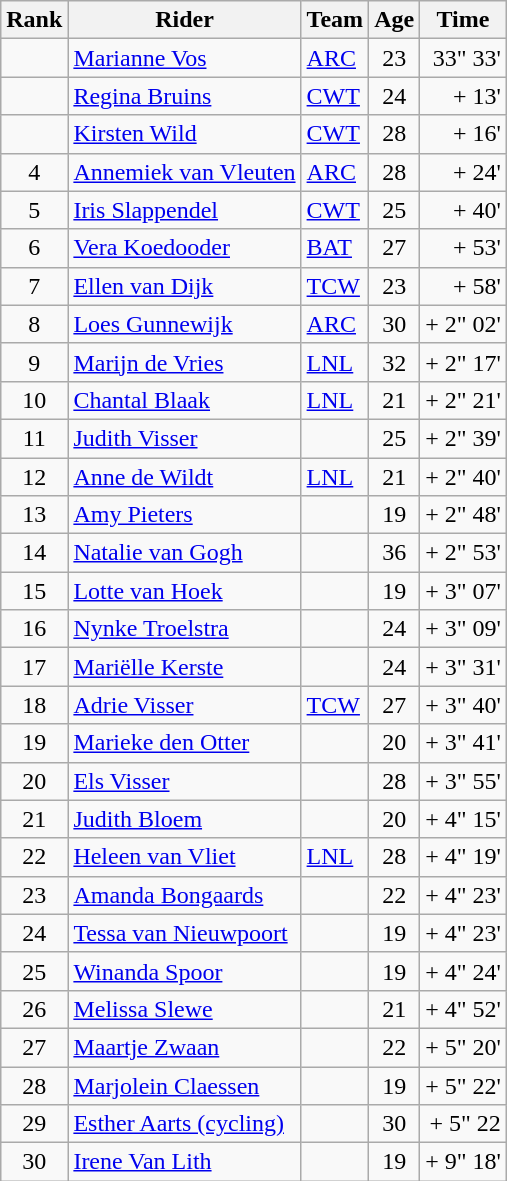<table class=wikitable>
<tr>
<th>Rank</th>
<th>Rider</th>
<th>Team</th>
<th>Age</th>
<th>Time</th>
</tr>
<tr>
<td align=center></td>
<td><a href='#'>Marianne Vos</a></td>
<td><a href='#'>ARC</a></td>
<td align=center>23</td>
<td align=right>33" 33'</td>
</tr>
<tr>
<td align=center></td>
<td><a href='#'>Regina Bruins</a></td>
<td><a href='#'>CWT</a></td>
<td align=center>24</td>
<td align=right>+ 13'</td>
</tr>
<tr>
<td align=center></td>
<td><a href='#'>Kirsten Wild</a></td>
<td><a href='#'>CWT</a></td>
<td align=center>28</td>
<td align=right>+ 16'</td>
</tr>
<tr>
<td align=center>4</td>
<td><a href='#'>Annemiek van Vleuten</a></td>
<td><a href='#'>ARC</a></td>
<td align=center>28</td>
<td align=right>+ 24'</td>
</tr>
<tr>
<td align=center>5</td>
<td><a href='#'>Iris Slappendel</a></td>
<td><a href='#'>CWT</a></td>
<td align=center>25</td>
<td align=right>+ 40'</td>
</tr>
<tr>
<td align=center>6</td>
<td><a href='#'>Vera Koedooder</a></td>
<td><a href='#'>BAT</a></td>
<td align=center>27</td>
<td align=right>+ 53'</td>
</tr>
<tr>
<td align=center>7</td>
<td><a href='#'>Ellen van Dijk</a></td>
<td><a href='#'>TCW</a></td>
<td align=center>23</td>
<td align=right>+ 58'</td>
</tr>
<tr>
<td align=center>8</td>
<td><a href='#'>Loes Gunnewijk</a></td>
<td><a href='#'>ARC</a></td>
<td align=center>30</td>
<td align=right>+ 2" 02'</td>
</tr>
<tr>
<td align=center>9</td>
<td><a href='#'>Marijn de Vries</a></td>
<td><a href='#'>LNL</a></td>
<td align=center>32</td>
<td align=right>+ 2" 17'</td>
</tr>
<tr>
<td align=center>10</td>
<td><a href='#'>Chantal Blaak</a></td>
<td><a href='#'>LNL</a></td>
<td align=center>21</td>
<td align=right>+ 2" 21'</td>
</tr>
<tr>
<td align=center>11</td>
<td><a href='#'>Judith Visser</a></td>
<td></td>
<td align=center>25</td>
<td align=right>+ 2" 39'</td>
</tr>
<tr>
<td align=center>12</td>
<td><a href='#'>Anne de Wildt</a></td>
<td><a href='#'>LNL</a></td>
<td align=center>21</td>
<td align=right>+ 2" 40'</td>
</tr>
<tr>
<td align=center>13</td>
<td><a href='#'>Amy Pieters</a></td>
<td></td>
<td align=center>19</td>
<td align=right>+ 2" 48'</td>
</tr>
<tr>
<td align=center>14</td>
<td><a href='#'>Natalie van Gogh</a></td>
<td></td>
<td align=center>36</td>
<td align=right>+ 2" 53'</td>
</tr>
<tr>
<td align=center>15</td>
<td><a href='#'>Lotte van Hoek</a></td>
<td></td>
<td align=center>19</td>
<td align=right>+ 3" 07'</td>
</tr>
<tr>
<td align=center>16</td>
<td><a href='#'>Nynke Troelstra</a></td>
<td></td>
<td align=center>24</td>
<td align=right>+ 3" 09'</td>
</tr>
<tr>
<td align=center>17</td>
<td><a href='#'>Mariëlle Kerste</a></td>
<td></td>
<td align=center>24</td>
<td align=right>+ 3" 31'</td>
</tr>
<tr>
<td align=center>18</td>
<td><a href='#'>Adrie Visser</a></td>
<td><a href='#'>TCW</a></td>
<td align=center>27</td>
<td align=right>+ 3" 40'</td>
</tr>
<tr>
<td align=center>19</td>
<td><a href='#'>Marieke den Otter</a></td>
<td></td>
<td align=center>20</td>
<td align=right>+ 3" 41'</td>
</tr>
<tr>
<td align=center>20</td>
<td><a href='#'>Els Visser</a></td>
<td></td>
<td align=center>28</td>
<td align=right>+ 3" 55'</td>
</tr>
<tr>
<td align=center>21</td>
<td><a href='#'>Judith Bloem</a></td>
<td></td>
<td align=center>20</td>
<td align=right>+ 4" 15'</td>
</tr>
<tr>
<td align=center>22</td>
<td><a href='#'>Heleen van Vliet</a></td>
<td><a href='#'>LNL</a></td>
<td align=center>28</td>
<td align=right>+ 4" 19'</td>
</tr>
<tr>
<td align=center>23</td>
<td><a href='#'>Amanda Bongaards</a></td>
<td></td>
<td align=center>22</td>
<td align=right>+ 4" 23'</td>
</tr>
<tr>
<td align=center>24</td>
<td><a href='#'>Tessa van Nieuwpoort</a></td>
<td></td>
<td align=center>19</td>
<td align=right>+ 4" 23'</td>
</tr>
<tr>
<td align=center>25</td>
<td><a href='#'>Winanda Spoor</a></td>
<td></td>
<td align=center>19</td>
<td align=right>+ 4" 24'</td>
</tr>
<tr>
<td align=center>26</td>
<td><a href='#'>Melissa Slewe</a></td>
<td></td>
<td align=center>21</td>
<td align=right>+ 4" 52'</td>
</tr>
<tr>
<td align=center>27</td>
<td><a href='#'>Maartje Zwaan</a></td>
<td></td>
<td align=center>22</td>
<td align=right>+ 5" 20'</td>
</tr>
<tr>
<td align=center>28</td>
<td><a href='#'>Marjolein Claessen</a></td>
<td></td>
<td align=center>19</td>
<td align=right>+ 5" 22'</td>
</tr>
<tr>
<td align=center>29</td>
<td><a href='#'>Esther Aarts (cycling)</a></td>
<td></td>
<td align=center>30</td>
<td align=right>+ 5" 22</td>
</tr>
<tr>
<td align=center>30</td>
<td><a href='#'>Irene Van Lith</a></td>
<td></td>
<td align=center>19</td>
<td align=right>+ 9" 18'</td>
</tr>
</table>
